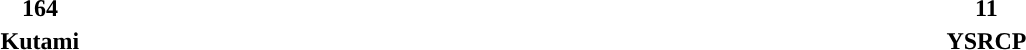<table style="width:100%; text-align:center;">
<tr>
<td style="background:"><strong>164</strong></td>
<td style="background:"><strong>11</strong></td>
</tr>
<tr>
<td><span><strong>Kutami</strong></span></td>
<td><span><strong>YSRCP</strong></span></td>
</tr>
</table>
